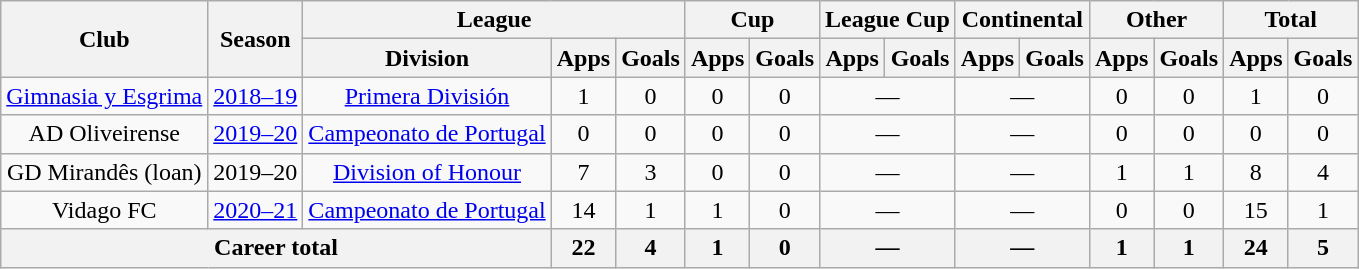<table class="wikitable" style="text-align:center">
<tr>
<th rowspan="2">Club</th>
<th rowspan="2">Season</th>
<th colspan="3">League</th>
<th colspan="2">Cup</th>
<th colspan="2">League Cup</th>
<th colspan="2">Continental</th>
<th colspan="2">Other</th>
<th colspan="2">Total</th>
</tr>
<tr>
<th>Division</th>
<th>Apps</th>
<th>Goals</th>
<th>Apps</th>
<th>Goals</th>
<th>Apps</th>
<th>Goals</th>
<th>Apps</th>
<th>Goals</th>
<th>Apps</th>
<th>Goals</th>
<th>Apps</th>
<th>Goals</th>
</tr>
<tr>
<td rowspan="1"><a href='#'>Gimnasia y Esgrima</a></td>
<td><a href='#'>2018–19</a></td>
<td rowspan="1"><a href='#'>Primera División</a></td>
<td>1</td>
<td>0</td>
<td>0</td>
<td>0</td>
<td colspan="2">—</td>
<td colspan="2">—</td>
<td>0</td>
<td>0</td>
<td>1</td>
<td>0</td>
</tr>
<tr>
<td rowspan="1">AD Oliveirense</td>
<td><a href='#'>2019–20</a></td>
<td rowspan="1"><a href='#'>Campeonato de Portugal</a></td>
<td>0</td>
<td>0</td>
<td>0</td>
<td>0</td>
<td colspan="2">—</td>
<td colspan="2">—</td>
<td>0</td>
<td>0</td>
<td>0</td>
<td>0</td>
</tr>
<tr>
<td rowspan="1">GD Mirandês (loan)</td>
<td>2019–20</td>
<td rowspan="1"><a href='#'>Division of Honour</a></td>
<td>7</td>
<td>3</td>
<td>0</td>
<td>0</td>
<td colspan="2">—</td>
<td colspan="2">—</td>
<td>1</td>
<td>1</td>
<td>8</td>
<td>4</td>
</tr>
<tr>
<td rowspan="1">Vidago FC</td>
<td><a href='#'>2020–21</a></td>
<td rowspan="1"><a href='#'>Campeonato de Portugal</a></td>
<td>14</td>
<td>1</td>
<td>1</td>
<td>0</td>
<td colspan="2">—</td>
<td colspan="2">—</td>
<td>0</td>
<td>0</td>
<td>15</td>
<td>1</td>
</tr>
<tr>
<th colspan="3">Career total</th>
<th>22</th>
<th>4</th>
<th>1</th>
<th>0</th>
<th colspan="2">—</th>
<th colspan="2">—</th>
<th>1</th>
<th>1</th>
<th>24</th>
<th>5</th>
</tr>
</table>
